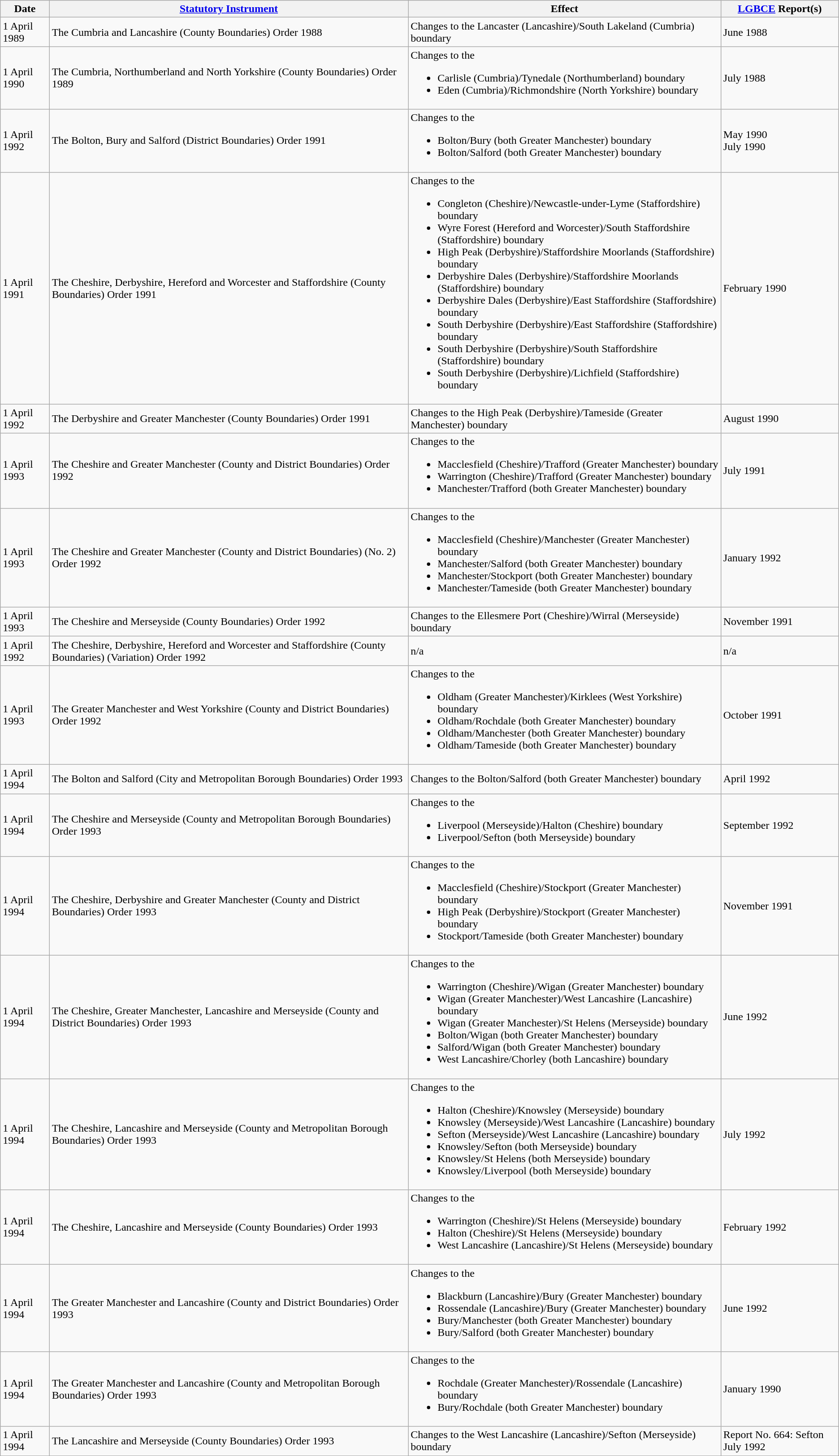<table class="wikitable sortable">
<tr>
<th>Date</th>
<th><a href='#'>Statutory Instrument</a></th>
<th>Effect</th>
<th><a href='#'>LGBCE</a> Report(s)</th>
</tr>
<tr>
<td>1 April 1989</td>
<td>The Cumbria and Lancashire (County Boundaries) Order 1988</td>
<td>Changes to the Lancaster (Lancashire)/South Lakeland (Cumbria) boundary</td>
<td> June 1988</td>
</tr>
<tr>
<td>1 April 1990</td>
<td>The Cumbria, Northumberland and North Yorkshire (County Boundaries) Order 1989</td>
<td>Changes to the<br><ul><li>Carlisle (Cumbria)/Tynedale (Northumberland) boundary</li><li>Eden (Cumbria)/Richmondshire (North Yorkshire) boundary</li></ul></td>
<td> July 1988</td>
</tr>
<tr>
<td>1 April 1992</td>
<td>The Bolton, Bury and Salford (District Boundaries) Order 1991</td>
<td>Changes to the<br><ul><li>Bolton/Bury (both Greater Manchester) boundary</li><li>Bolton/Salford (both Greater Manchester) boundary</li></ul></td>
<td> May 1990<br> July 1990</td>
</tr>
<tr>
<td>1 April 1991</td>
<td>The Cheshire, Derbyshire, Hereford and Worcester and Staffordshire (County Boundaries) Order 1991</td>
<td>Changes to the<br><ul><li>Congleton (Cheshire)/Newcastle-under-Lyme (Staffordshire) boundary</li><li>Wyre Forest (Hereford and Worcester)/South Staffordshire (Staffordshire) boundary</li><li>High Peak (Derbyshire)/Staffordshire Moorlands (Staffordshire) boundary</li><li>Derbyshire Dales (Derbyshire)/Staffordshire Moorlands (Staffordshire) boundary</li><li>Derbyshire Dales (Derbyshire)/East Staffordshire (Staffordshire) boundary</li><li>South Derbyshire (Derbyshire)/East Staffordshire (Staffordshire) boundary</li><li>South Derbyshire (Derbyshire)/South Staffordshire (Staffordshire) boundary</li><li>South Derbyshire (Derbyshire)/Lichfield (Staffordshire) boundary</li></ul></td>
<td> February 1990</td>
</tr>
<tr>
<td>1 April 1992</td>
<td>The Derbyshire and Greater Manchester (County Boundaries) Order 1991</td>
<td>Changes to the High Peak (Derbyshire)/Tameside (Greater Manchester) boundary</td>
<td> August 1990</td>
</tr>
<tr>
<td>1 April 1993</td>
<td>The Cheshire and Greater Manchester (County and District Boundaries) Order 1992</td>
<td>Changes to the<br><ul><li>Macclesfield (Cheshire)/Trafford (Greater Manchester) boundary</li><li>Warrington (Cheshire)/Trafford (Greater Manchester) boundary</li><li>Manchester/Trafford (both Greater Manchester) boundary</li></ul></td>
<td> July 1991</td>
</tr>
<tr>
<td>1 April 1993</td>
<td>The Cheshire and Greater Manchester (County and District Boundaries) (No. 2) Order 1992</td>
<td>Changes to the<br><ul><li>Macclesfield (Cheshire)/Manchester (Greater Manchester) boundary</li><li>Manchester/Salford (both Greater Manchester) boundary</li><li>Manchester/Stockport (both Greater Manchester) boundary</li><li>Manchester/Tameside (both Greater Manchester) boundary</li></ul></td>
<td> January 1992</td>
</tr>
<tr>
<td>1 April 1993</td>
<td>The Cheshire and Merseyside (County Boundaries) Order 1992</td>
<td>Changes to the Ellesmere Port (Cheshire)/Wirral (Merseyside) boundary</td>
<td> November 1991</td>
</tr>
<tr>
<td>1 April 1992</td>
<td>The Cheshire, Derbyshire, Hereford and Worcester and Staffordshire (County Boundaries) (Variation) Order 1992</td>
<td>n/a</td>
<td>n/a</td>
</tr>
<tr>
<td>1 April 1993</td>
<td>The Greater Manchester and West Yorkshire (County and District Boundaries) Order 1992</td>
<td>Changes to the<br><ul><li>Oldham (Greater Manchester)/Kirklees (West Yorkshire) boundary</li><li>Oldham/Rochdale (both Greater Manchester) boundary</li><li>Oldham/Manchester (both Greater Manchester) boundary</li><li>Oldham/Tameside (both Greater Manchester) boundary</li></ul></td>
<td> October 1991</td>
</tr>
<tr>
<td>1 April 1994</td>
<td>The Bolton and Salford (City and Metropolitan Borough Boundaries) Order 1993</td>
<td>Changes to the Bolton/Salford  (both Greater Manchester) boundary</td>
<td> April 1992</td>
</tr>
<tr>
<td>1 April 1994</td>
<td>The Cheshire and Merseyside (County and Metropolitan Borough Boundaries) Order 1993</td>
<td>Changes to the<br><ul><li>Liverpool (Merseyside)/Halton (Cheshire) boundary</li><li>Liverpool/Sefton (both Merseyside) boundary</li></ul></td>
<td> September 1992</td>
</tr>
<tr>
<td>1 April 1994</td>
<td>The Cheshire, Derbyshire and Greater Manchester (County and District Boundaries) Order 1993</td>
<td>Changes to the<br><ul><li>Macclesfield (Cheshire)/Stockport (Greater Manchester) boundary</li><li>High Peak (Derbyshire)/Stockport (Greater Manchester) boundary</li><li>Stockport/Tameside (both Greater Manchester) boundary</li></ul></td>
<td> November 1991</td>
</tr>
<tr>
<td>1 April 1994</td>
<td>The Cheshire, Greater Manchester, Lancashire and Merseyside (County and District Boundaries) Order 1993</td>
<td>Changes to the<br><ul><li>Warrington (Cheshire)/Wigan (Greater Manchester) boundary</li><li>Wigan (Greater Manchester)/West Lancashire (Lancashire) boundary</li><li>Wigan (Greater Manchester)/St Helens (Merseyside) boundary</li><li>Bolton/Wigan (both Greater Manchester) boundary</li><li>Salford/Wigan (both Greater Manchester) boundary</li><li>West Lancashire/Chorley (both Lancashire) boundary</li></ul></td>
<td> June 1992</td>
</tr>
<tr>
<td>1 April 1994</td>
<td>The Cheshire, Lancashire and Merseyside (County and Metropolitan Borough Boundaries) Order 1993</td>
<td>Changes to the<br><ul><li>Halton (Cheshire)/Knowsley (Merseyside) boundary</li><li>Knowsley (Merseyside)/West Lancashire (Lancashire) boundary</li><li>Sefton (Merseyside)/West Lancashire (Lancashire) boundary</li><li>Knowsley/Sefton (both Merseyside) boundary</li><li>Knowsley/St Helens (both Merseyside) boundary</li><li>Knowsley/Liverpool (both Merseyside) boundary</li></ul></td>
<td> July 1992</td>
</tr>
<tr>
<td>1 April 1994</td>
<td>The Cheshire, Lancashire and Merseyside (County Boundaries) Order 1993</td>
<td>Changes to the<br><ul><li>Warrington (Cheshire)/St Helens (Merseyside) boundary</li><li>Halton (Cheshire)/St Helens (Merseyside) boundary</li><li>West Lancashire (Lancashire)/St Helens (Merseyside) boundary</li></ul></td>
<td> February 1992</td>
</tr>
<tr>
<td>1 April 1994</td>
<td>The Greater Manchester and Lancashire (County and District Boundaries) Order 1993</td>
<td>Changes to the<br><ul><li>Blackburn (Lancashire)/Bury (Greater Manchester) boundary</li><li>Rossendale (Lancashire)/Bury (Greater Manchester) boundary</li><li>Bury/Manchester (both Greater Manchester) boundary</li><li>Bury/Salford (both Greater Manchester) boundary</li></ul></td>
<td> June 1992</td>
</tr>
<tr>
<td>1 April 1994</td>
<td>The Greater Manchester and Lancashire (County and Metropolitan Borough Boundaries) Order 1993</td>
<td>Changes to the<br><ul><li>Rochdale (Greater Manchester)/Rossendale (Lancashire) boundary</li><li>Bury/Rochdale (both Greater Manchester) boundary</li></ul></td>
<td> January 1990</td>
</tr>
<tr>
<td>1 April 1994</td>
<td>The Lancashire and Merseyside (County Boundaries) Order 1993</td>
<td>Changes to the West Lancashire (Lancashire)/Sefton (Merseyside) boundary</td>
<td>Report No. 664: Sefton July 1992</td>
</tr>
</table>
